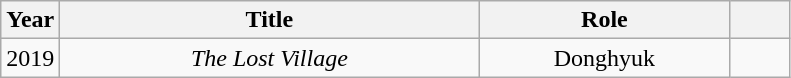<table class="wikitable sortable plainrowheaders" style="text-align:center;" border="1">
<tr>
<th scope="col" style="width: 2em;">Year</th>
<th scope="col" style="width: 17em;">Title</th>
<th scope="col" style="width: 10em;">Role</th>
<th scope="col" class="unsortable" style="width: 2em;"></th>
</tr>
<tr>
<td>2019</td>
<td><em>The Lost Village</em></td>
<td>Donghyuk</td>
<td></td>
</tr>
</table>
